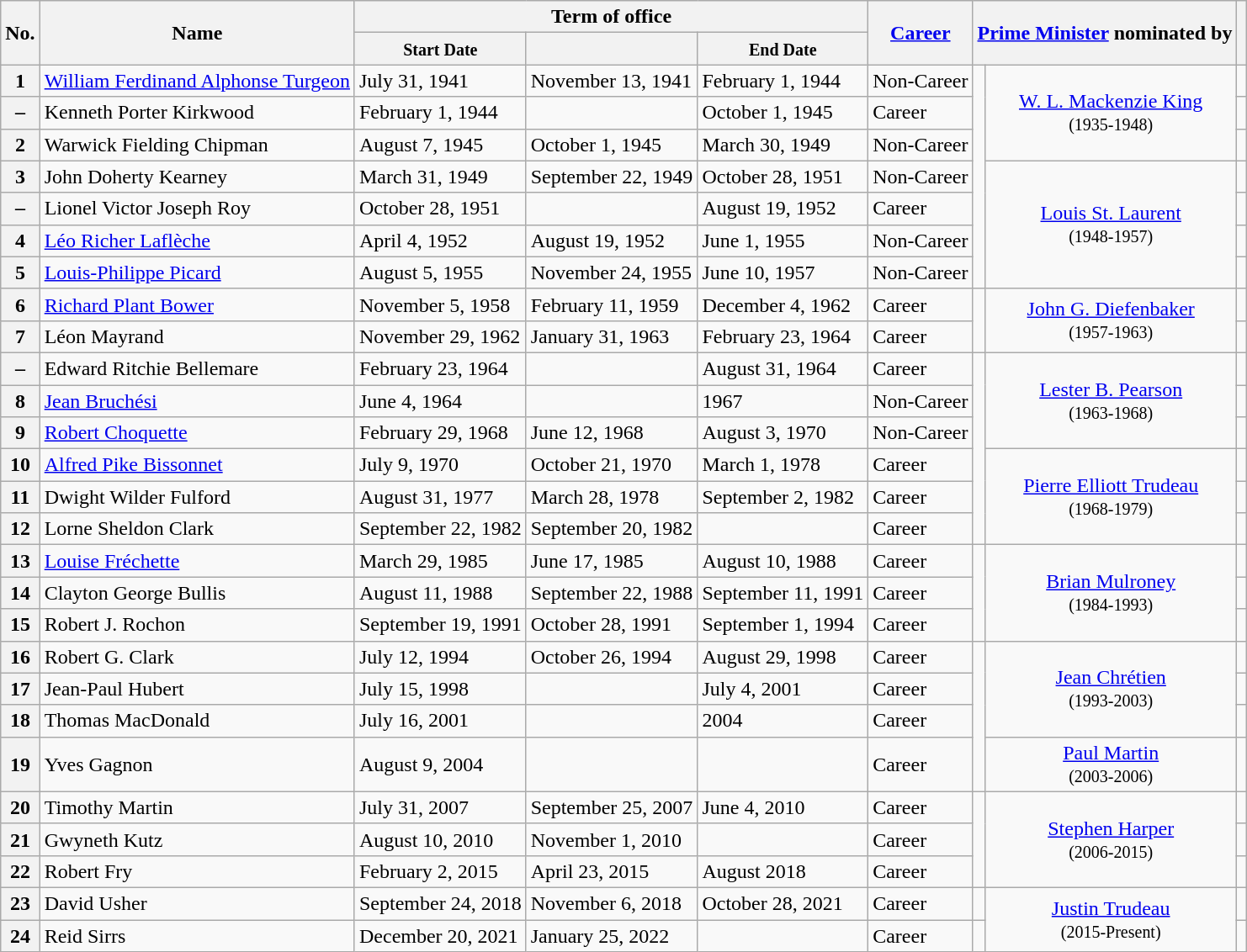<table class="wikitable">
<tr>
<th rowspan="2">No.</th>
<th rowspan="2">Name</th>
<th colspan="3">Term of office</th>
<th rowspan="2"><a href='#'>Career</a></th>
<th rowspan="2"; colspan="2"><a href='#'>Prime Minister</a> nominated by</th>
<th rowspan="2"></th>
</tr>
<tr>
<th><small>Start Date</small></th>
<th><small><a href='#'></a></small></th>
<th><small>End Date</small></th>
</tr>
<tr>
<th>1</th>
<td><a href='#'>William Ferdinand Alphonse Turgeon</a></td>
<td>July 31, 1941</td>
<td>November 13, 1941</td>
<td>February 1, 1944</td>
<td>Non-Career</td>
<td rowspan="7" ></td>
<td rowspan="3" style="text-align:center"><a href='#'>W. L. Mackenzie King</a><br><small>(1935-1948)</small></td>
<td></td>
</tr>
<tr>
<th>–</th>
<td>Kenneth Porter Kirkwood</td>
<td>February 1, 1944</td>
<td></td>
<td>October 1, 1945</td>
<td>Career</td>
<td></td>
</tr>
<tr>
<th>2</th>
<td>Warwick Fielding Chipman</td>
<td>August 7, 1945</td>
<td>October 1, 1945</td>
<td>March 30, 1949</td>
<td>Non-Career</td>
<td></td>
</tr>
<tr>
<th>3</th>
<td>John Doherty Kearney</td>
<td>March 31, 1949</td>
<td>September 22, 1949</td>
<td>October 28, 1951</td>
<td>Non-Career</td>
<td rowspan="4" style="text-align:center"><a href='#'>Louis St. Laurent</a><br><small>(1948-1957)</small></td>
<td></td>
</tr>
<tr>
<th>–</th>
<td>Lionel Victor Joseph Roy</td>
<td>October 28, 1951</td>
<td></td>
<td>August 19, 1952</td>
<td>Career</td>
<td></td>
</tr>
<tr>
<th>4</th>
<td><a href='#'>Léo Richer Laflèche</a></td>
<td>April 4, 1952</td>
<td>August 19, 1952</td>
<td>June 1, 1955</td>
<td>Non-Career</td>
<td></td>
</tr>
<tr>
<th>5</th>
<td><a href='#'>Louis-Philippe Picard</a></td>
<td>August 5, 1955</td>
<td>November 24, 1955</td>
<td>June 10, 1957</td>
<td>Non-Career</td>
<td></td>
</tr>
<tr>
<th>6</th>
<td><a href='#'>Richard Plant Bower</a></td>
<td>November 5, 1958</td>
<td>February 11, 1959</td>
<td>December 4, 1962</td>
<td>Career</td>
<td rowspan="2" ></td>
<td rowspan="2" style=text-align:center><a href='#'>John G. Diefenbaker</a><br><small>(1957-1963)</small></td>
<td></td>
</tr>
<tr>
<th>7</th>
<td>Léon Mayrand</td>
<td>November 29, 1962</td>
<td>January 31, 1963</td>
<td>February 23, 1964</td>
<td>Career</td>
<td></td>
</tr>
<tr>
<th>–</th>
<td>Edward Ritchie Bellemare</td>
<td>February 23, 1964</td>
<td></td>
<td>August 31, 1964</td>
<td>Career</td>
<td rowspan="6" ></td>
<td rowspan="3" style=text-align:center><a href='#'>Lester B. Pearson</a><br><small>(1963-1968)</small></td>
<td></td>
</tr>
<tr>
<th>8</th>
<td><a href='#'>Jean Bruchési</a></td>
<td>June 4, 1964</td>
<td></td>
<td>1967</td>
<td>Non-Career</td>
<td></td>
</tr>
<tr>
<th>9</th>
<td><a href='#'>Robert Choquette</a></td>
<td>February 29, 1968</td>
<td>June 12, 1968</td>
<td>August 3, 1970</td>
<td>Non-Career</td>
<td></td>
</tr>
<tr>
<th>10</th>
<td><a href='#'>Alfred Pike Bissonnet</a></td>
<td>July 9, 1970</td>
<td>October 21, 1970</td>
<td>March 1, 1978</td>
<td>Career</td>
<td rowspan="3" style=text-align:center><a href='#'>Pierre Elliott Trudeau</a><br><small>(1968-1979)</small></td>
<td></td>
</tr>
<tr>
<th>11</th>
<td>Dwight Wilder Fulford</td>
<td>August 31, 1977</td>
<td>March 28, 1978</td>
<td>September 2, 1982</td>
<td>Career</td>
<td></td>
</tr>
<tr>
<th>12</th>
<td>Lorne Sheldon Clark</td>
<td>September 22, 1982</td>
<td>September 20, 1982</td>
<td></td>
<td>Career</td>
<td></td>
</tr>
<tr>
<th>13</th>
<td><a href='#'>Louise Fréchette</a></td>
<td>March 29, 1985</td>
<td>June 17, 1985</td>
<td>August 10, 1988</td>
<td>Career</td>
<td rowspan="3" ></td>
<td rowspan="3" style=text-align:center><a href='#'>Brian Mulroney</a><br><small>(1984-1993)</small></td>
<td></td>
</tr>
<tr>
<th>14</th>
<td>Clayton George Bullis</td>
<td>August 11, 1988</td>
<td>September 22, 1988</td>
<td>September 11, 1991</td>
<td>Career</td>
<td></td>
</tr>
<tr>
<th>15</th>
<td>Robert J. Rochon</td>
<td>September 19, 1991</td>
<td>October 28, 1991</td>
<td>September 1, 1994</td>
<td>Career</td>
<td></td>
</tr>
<tr>
<th>16</th>
<td>Robert G. Clark</td>
<td>July 12, 1994</td>
<td>October 26, 1994</td>
<td>August 29, 1998</td>
<td>Career</td>
<td rowspan="4" ></td>
<td rowspan="3" style=text-align:center><a href='#'>Jean Chrétien</a><br><small>(1993-2003)</small></td>
<td></td>
</tr>
<tr>
<th>17</th>
<td>Jean-Paul Hubert</td>
<td>July 15, 1998</td>
<td></td>
<td>July 4, 2001</td>
<td>Career</td>
<td></td>
</tr>
<tr>
<th>18</th>
<td>Thomas MacDonald</td>
<td>July 16, 2001</td>
<td></td>
<td>2004</td>
<td>Career</td>
<td></td>
</tr>
<tr>
<th>19</th>
<td>Yves Gagnon</td>
<td>August 9, 2004</td>
<td></td>
<td></td>
<td>Career</td>
<td style=text-align:center><a href='#'>Paul Martin</a><br><small>(2003-2006)</small></td>
<td></td>
</tr>
<tr>
<th>20</th>
<td>Timothy Martin</td>
<td>July 31, 2007</td>
<td>September 25, 2007</td>
<td>June 4, 2010</td>
<td>Career</td>
<td rowspan="3" ></td>
<td rowspan="3" style="text-align:center"><a href='#'>Stephen Harper</a><br><small>(2006-2015)</small></td>
<td></td>
</tr>
<tr>
<th>21</th>
<td>Gwyneth Kutz</td>
<td>August 10, 2010</td>
<td>November 1, 2010</td>
<td></td>
<td>Career</td>
<td></td>
</tr>
<tr>
<th>22</th>
<td>Robert Fry</td>
<td>February 2, 2015</td>
<td>April 23, 2015</td>
<td>August 2018</td>
<td>Career</td>
<td></td>
</tr>
<tr>
<th>23</th>
<td>David Usher</td>
<td>September 24, 2018</td>
<td>November 6, 2018</td>
<td>October 28, 2021</td>
<td>Career</td>
<td></td>
<td rowspan="2" style="text-align:center"><a href='#'>Justin Trudeau</a><br><small>(2015-Present)</small></td>
<td></td>
</tr>
<tr>
<th>24</th>
<td>Reid Sirrs</td>
<td>December 20, 2021</td>
<td>January 25, 2022</td>
<td></td>
<td>Career</td>
<td></td>
<td></td>
</tr>
</table>
